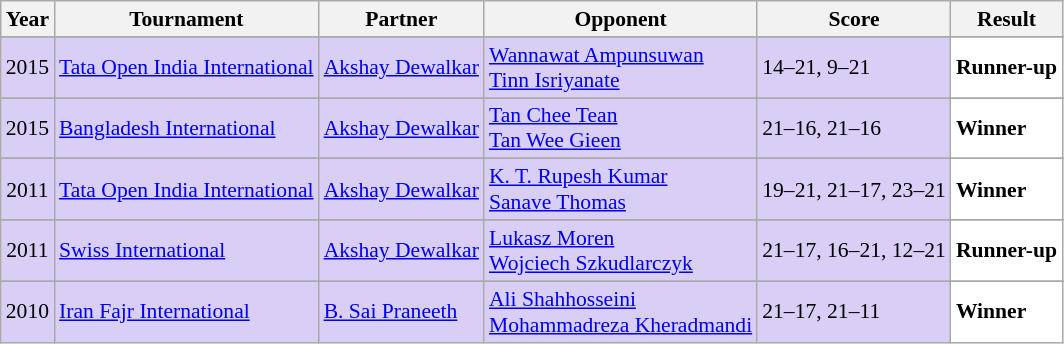<table class="sortable wikitable" style="font-size: 90%;">
<tr>
<th>Year</th>
<th>Tournament</th>
<th>Partner</th>
<th>Opponent</th>
<th>Score</th>
<th>Result</th>
</tr>
<tr>
</tr>
<tr style="background:#D8CEF6">
<td align="center">2015</td>
<td align="left"><a href='#'>Tata Open India International</a></td>
<td align="left"> <a href='#'>Akshay Dewalkar</a></td>
<td align="left"> <a href='#'>Wannawat Ampunsuwan</a> <br>  <a href='#'>Tinn Isriyanate</a></td>
<td align="left">14–21, 9–21</td>
<td style="text-align:left; background:white"> <strong>Runner-up</strong></td>
</tr>
<tr>
</tr>
<tr style="background:#D8CEF6">
<td align="center">2015</td>
<td align="left"><a href='#'>Bangladesh International</a></td>
<td align="left"> <a href='#'>Akshay Dewalkar</a></td>
<td align="left"> <a href='#'>Tan Chee Tean</a> <br>  <a href='#'>Tan Wee Gieen</a></td>
<td align="left">21–16, 21–16</td>
<td style="text-align:left; background:white"> <strong>Winner</strong></td>
</tr>
<tr>
</tr>
<tr style="background:#D8CEF6">
<td align="center">2011</td>
<td align="left"><a href='#'>Tata Open India International</a></td>
<td align="left"> <a href='#'>Akshay Dewalkar</a></td>
<td align="left"> <a href='#'>K. T. Rupesh Kumar</a> <br>  <a href='#'>Sanave Thomas</a></td>
<td align="left">19–21, 21–17, 23–21</td>
<td style="text-align:left; background:white"> <strong>Winner</strong></td>
</tr>
<tr>
</tr>
<tr style="background:#D8CEF6">
<td align="center">2011</td>
<td align="left"><a href='#'>Swiss International</a></td>
<td align="left"> <a href='#'>Akshay Dewalkar</a></td>
<td align="left"> <a href='#'>Lukasz Moren</a> <br>  <a href='#'>Wojciech Szkudlarczyk</a></td>
<td align="left">21–17, 16–21, 12–21</td>
<td style="text-align:left; background:white"> <strong>Runner-up</strong></td>
</tr>
<tr>
</tr>
<tr style="background:#D8CEF6">
<td align="center">2010</td>
<td align="left"><a href='#'>Iran Fajr International</a></td>
<td align="left"> <a href='#'>B. Sai Praneeth</a></td>
<td align="left"> <a href='#'>Ali Shahhosseini</a> <br>  <a href='#'>Mohammadreza Kheradmandi</a></td>
<td align="left">21–17, 21–11</td>
<td style="text-align:left; background:white"> <strong>Winner</strong></td>
</tr>
</table>
